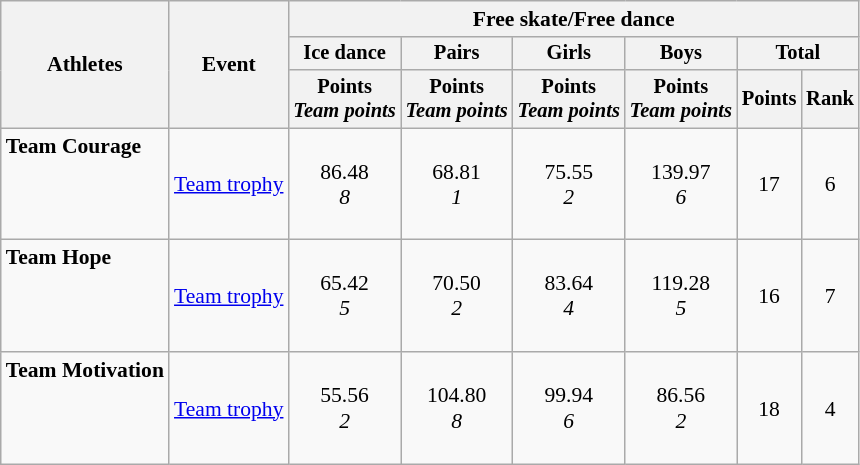<table class="wikitable" style="font-size:90%">
<tr>
<th rowspan=3>Athletes</th>
<th rowspan=3>Event</th>
<th colspan=6>Free skate/Free dance</th>
</tr>
<tr style="font-size:95%">
<th>Ice dance</th>
<th>Pairs</th>
<th>Girls</th>
<th>Boys</th>
<th colspan=2>Total</th>
</tr>
<tr style="font-size:95%">
<th>Points<br><em>Team points</em></th>
<th>Points<br><em>Team points</em></th>
<th>Points<br><em>Team points</em></th>
<th>Points<br><em>Team points</em></th>
<th>Points</th>
<th>Rank</th>
</tr>
<tr align=center>
<td align=left><strong>Team Courage</strong><br><br><br><br></td>
<td align=left><a href='#'>Team trophy</a></td>
<td>86.48<br><em>8</em></td>
<td>68.81<br><em>1</em></td>
<td>75.55<br><em>2</em></td>
<td>139.97<br><em>6</em></td>
<td>17</td>
<td>6</td>
</tr>
<tr align=center>
<td align=left><strong>Team Hope</strong><br><br><br><br></td>
<td align=left><a href='#'>Team trophy</a></td>
<td>65.42<br><em>5</em></td>
<td>70.50<br><em>2</em></td>
<td>83.64<br><em>4</em></td>
<td>119.28<br><em>5</em></td>
<td>16</td>
<td>7</td>
</tr>
<tr align=center>
<td align=left><strong>Team Motivation</strong><br><br><br><br></td>
<td align=left><a href='#'>Team trophy</a></td>
<td>55.56<br><em>2</em></td>
<td>104.80<br><em>8</em></td>
<td>99.94<br><em>6</em></td>
<td>86.56<br><em>2</em></td>
<td>18</td>
<td>4</td>
</tr>
</table>
